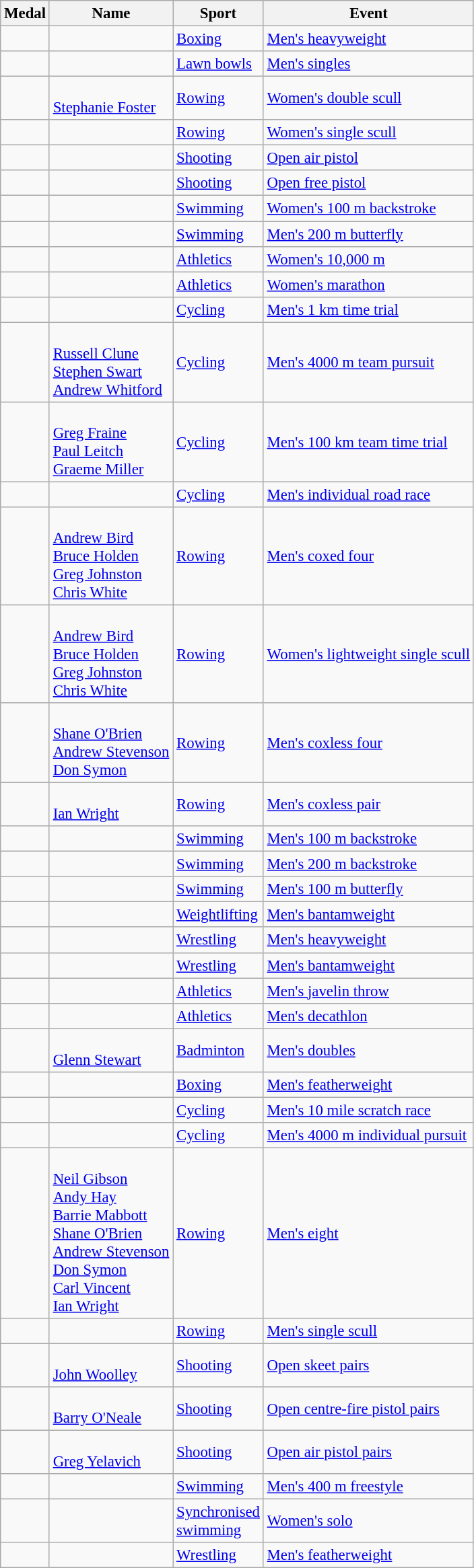<table class="wikitable sortable" style="font-size: 95%;">
<tr>
<th>Medal</th>
<th>Name</th>
<th>Sport</th>
<th>Event</th>
</tr>
<tr>
<td></td>
<td></td>
<td><a href='#'>Boxing</a></td>
<td><a href='#'>Men's heavyweight</a></td>
</tr>
<tr>
<td></td>
<td></td>
<td><a href='#'>Lawn bowls</a></td>
<td><a href='#'>Men's singles</a></td>
</tr>
<tr>
<td></td>
<td><br><a href='#'>Stephanie Foster</a></td>
<td><a href='#'>Rowing</a></td>
<td><a href='#'>Women's double scull</a></td>
</tr>
<tr>
<td></td>
<td></td>
<td><a href='#'>Rowing</a></td>
<td><a href='#'>Women's single scull</a></td>
</tr>
<tr>
<td></td>
<td></td>
<td><a href='#'>Shooting</a></td>
<td><a href='#'>Open air pistol</a></td>
</tr>
<tr>
<td></td>
<td></td>
<td><a href='#'>Shooting</a></td>
<td><a href='#'>Open free pistol</a></td>
</tr>
<tr>
<td></td>
<td></td>
<td><a href='#'>Swimming</a></td>
<td><a href='#'>Women's 100 m backstroke</a></td>
</tr>
<tr>
<td></td>
<td></td>
<td><a href='#'>Swimming</a></td>
<td><a href='#'>Men's 200 m butterfly</a></td>
</tr>
<tr>
<td></td>
<td></td>
<td><a href='#'>Athletics</a></td>
<td><a href='#'>Women's 10,000 m</a></td>
</tr>
<tr>
<td></td>
<td></td>
<td><a href='#'>Athletics</a></td>
<td><a href='#'>Women's marathon</a></td>
</tr>
<tr>
<td></td>
<td></td>
<td><a href='#'>Cycling</a></td>
<td><a href='#'>Men's 1 km time trial</a></td>
</tr>
<tr>
<td></td>
<td><br><a href='#'>Russell Clune</a><br><a href='#'>Stephen Swart</a><br><a href='#'>Andrew Whitford</a></td>
<td><a href='#'>Cycling</a></td>
<td><a href='#'>Men's 4000 m team pursuit</a></td>
</tr>
<tr>
<td></td>
<td><br><a href='#'>Greg Fraine</a><br><a href='#'>Paul Leitch</a><br><a href='#'>Graeme Miller</a></td>
<td><a href='#'>Cycling</a></td>
<td><a href='#'>Men's 100 km team time trial</a></td>
</tr>
<tr>
<td></td>
<td></td>
<td><a href='#'>Cycling</a></td>
<td><a href='#'>Men's individual road race</a></td>
</tr>
<tr>
<td></td>
<td><br><a href='#'>Andrew Bird</a><br><a href='#'>Bruce Holden</a><br><a href='#'>Greg Johnston</a><br><a href='#'>Chris White</a></td>
<td><a href='#'>Rowing</a></td>
<td><a href='#'>Men's coxed four</a></td>
</tr>
<tr>
<td></td>
<td><br><a href='#'>Andrew Bird</a><br><a href='#'>Bruce Holden</a><br><a href='#'>Greg Johnston</a><br><a href='#'>Chris White</a></td>
<td><a href='#'>Rowing</a></td>
<td><a href='#'>Women's lightweight single scull</a></td>
</tr>
<tr>
<td></td>
<td><br><a href='#'>Shane O'Brien</a><br><a href='#'>Andrew Stevenson</a><br><a href='#'>Don Symon</a></td>
<td><a href='#'>Rowing</a></td>
<td><a href='#'>Men's coxless four</a></td>
</tr>
<tr>
<td></td>
<td><br><a href='#'>Ian Wright</a></td>
<td><a href='#'>Rowing</a></td>
<td><a href='#'>Men's coxless pair</a></td>
</tr>
<tr>
<td></td>
<td></td>
<td><a href='#'>Swimming</a></td>
<td><a href='#'>Men's 100 m backstroke</a></td>
</tr>
<tr>
<td></td>
<td></td>
<td><a href='#'>Swimming</a></td>
<td><a href='#'>Men's 200 m backstroke</a></td>
</tr>
<tr>
<td></td>
<td></td>
<td><a href='#'>Swimming</a></td>
<td><a href='#'>Men's 100 m butterfly</a></td>
</tr>
<tr>
<td></td>
<td></td>
<td><a href='#'>Weightlifting</a></td>
<td><a href='#'>Men's bantamweight</a></td>
</tr>
<tr>
<td></td>
<td></td>
<td><a href='#'>Wrestling</a></td>
<td><a href='#'>Men's heavyweight</a></td>
</tr>
<tr>
<td></td>
<td></td>
<td><a href='#'>Wrestling</a></td>
<td><a href='#'>Men's bantamweight</a></td>
</tr>
<tr>
<td></td>
<td></td>
<td><a href='#'>Athletics</a></td>
<td><a href='#'>Men's javelin throw</a></td>
</tr>
<tr>
<td></td>
<td></td>
<td><a href='#'>Athletics</a></td>
<td><a href='#'>Men's decathlon</a></td>
</tr>
<tr>
<td></td>
<td><br><a href='#'>Glenn Stewart</a></td>
<td><a href='#'>Badminton</a></td>
<td><a href='#'>Men's doubles</a></td>
</tr>
<tr>
<td></td>
<td></td>
<td><a href='#'>Boxing</a></td>
<td><a href='#'>Men's featherweight</a></td>
</tr>
<tr>
<td></td>
<td></td>
<td><a href='#'>Cycling</a></td>
<td><a href='#'>Men's 10 mile scratch race</a></td>
</tr>
<tr>
<td></td>
<td></td>
<td><a href='#'>Cycling</a></td>
<td><a href='#'>Men's 4000 m individual pursuit</a></td>
</tr>
<tr>
<td></td>
<td><br><a href='#'>Neil Gibson</a><br><a href='#'>Andy Hay</a><br><a href='#'>Barrie Mabbott</a><br><a href='#'>Shane O'Brien</a><br><a href='#'>Andrew Stevenson</a><br><a href='#'>Don Symon</a><br><a href='#'>Carl Vincent</a><br><a href='#'>Ian Wright</a></td>
<td><a href='#'>Rowing</a></td>
<td><a href='#'>Men's eight</a></td>
</tr>
<tr>
<td></td>
<td></td>
<td><a href='#'>Rowing</a></td>
<td><a href='#'>Men's single scull</a></td>
</tr>
<tr>
<td></td>
<td><br><a href='#'>John Woolley</a></td>
<td><a href='#'>Shooting</a></td>
<td><a href='#'>Open skeet pairs</a></td>
</tr>
<tr>
<td></td>
<td><br><a href='#'>Barry O'Neale</a></td>
<td><a href='#'>Shooting</a></td>
<td><a href='#'>Open centre-fire pistol pairs</a></td>
</tr>
<tr>
<td></td>
<td><br><a href='#'>Greg Yelavich</a></td>
<td><a href='#'>Shooting</a></td>
<td><a href='#'>Open air pistol pairs</a></td>
</tr>
<tr>
<td></td>
<td></td>
<td><a href='#'>Swimming</a></td>
<td><a href='#'>Men's 400 m freestyle</a></td>
</tr>
<tr>
<td></td>
<td></td>
<td><a href='#'>Synchronised<br>swimming</a></td>
<td><a href='#'>Women's solo</a></td>
</tr>
<tr>
<td></td>
<td></td>
<td><a href='#'>Wrestling</a></td>
<td><a href='#'>Men's featherweight</a></td>
</tr>
</table>
